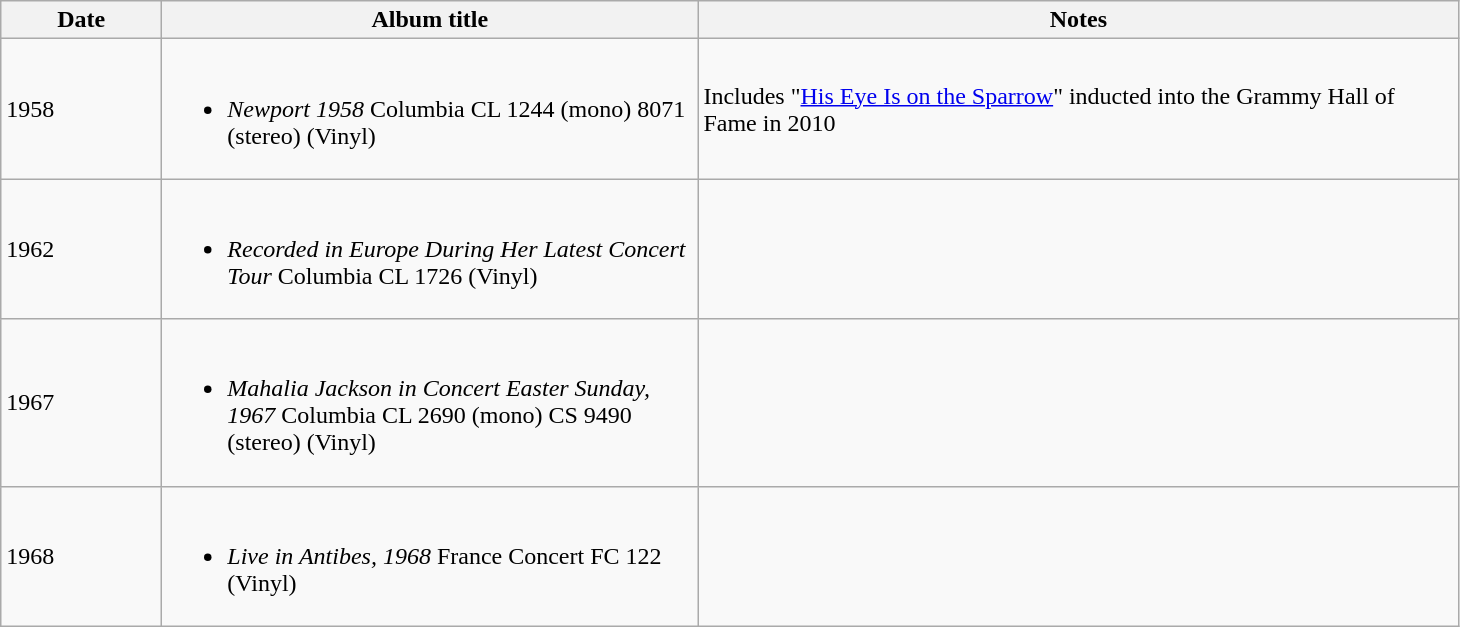<table class="wikitable">
<tr>
<th scope="col" style="width: 100px;">Date</th>
<th scope="col" style="width: 350px;">Album title</th>
<th scope="col" style="width: 500px;">Notes</th>
</tr>
<tr>
<td>1958</td>
<td><br><ul><li><em>Newport 1958</em> Columbia CL 1244 (mono) 8071 (stereo) (Vinyl)</li></ul></td>
<td>Includes "<a href='#'>His Eye Is on the Sparrow</a>" inducted into the Grammy Hall of Fame in 2010</td>
</tr>
<tr>
<td>1962</td>
<td><br><ul><li><em>Recorded in Europe During Her Latest Concert Tour</em> Columbia CL 1726 (Vinyl)</li></ul></td>
<td></td>
</tr>
<tr>
<td>1967</td>
<td><br><ul><li><em>Mahalia Jackson in Concert Easter Sunday, 1967</em> Columbia CL 2690 (mono) CS 9490 (stereo) (Vinyl)</li></ul></td>
<td></td>
</tr>
<tr>
<td>1968</td>
<td><br><ul><li><em>Live in Antibes, 1968</em> France Concert FC 122 (Vinyl)</li></ul></td>
<td></td>
</tr>
</table>
